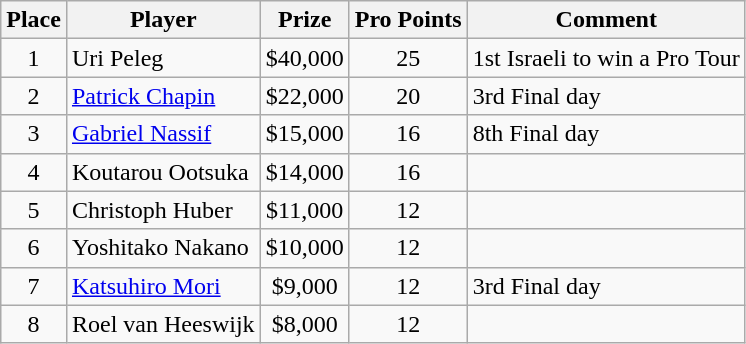<table class="wikitable">
<tr>
<th>Place</th>
<th>Player</th>
<th>Prize</th>
<th>Pro Points</th>
<th>Comment</th>
</tr>
<tr>
<td align=center>1</td>
<td> Uri Peleg</td>
<td align=center>$40,000</td>
<td align=center>25</td>
<td>1st Israeli to win a Pro Tour</td>
</tr>
<tr>
<td align=center>2</td>
<td> <a href='#'>Patrick Chapin</a></td>
<td align=center>$22,000</td>
<td align=center>20</td>
<td>3rd Final day</td>
</tr>
<tr>
<td align=center>3</td>
<td> <a href='#'>Gabriel Nassif</a></td>
<td align=center>$15,000</td>
<td align=center>16</td>
<td>8th Final day</td>
</tr>
<tr>
<td align=center>4</td>
<td> Koutarou Ootsuka</td>
<td align=center>$14,000</td>
<td align=center>16</td>
<td></td>
</tr>
<tr>
<td align=center>5</td>
<td> Christoph Huber</td>
<td align=center>$11,000</td>
<td align=center>12</td>
<td></td>
</tr>
<tr>
<td align=center>6</td>
<td> Yoshitako Nakano</td>
<td align=center>$10,000</td>
<td align=center>12</td>
<td></td>
</tr>
<tr>
<td align=center>7</td>
<td> <a href='#'>Katsuhiro Mori</a></td>
<td align=center>$9,000</td>
<td align=center>12</td>
<td>3rd Final day</td>
</tr>
<tr>
<td align=center>8</td>
<td> Roel van Heeswijk</td>
<td align=center>$8,000</td>
<td align=center>12</td>
<td></td>
</tr>
</table>
